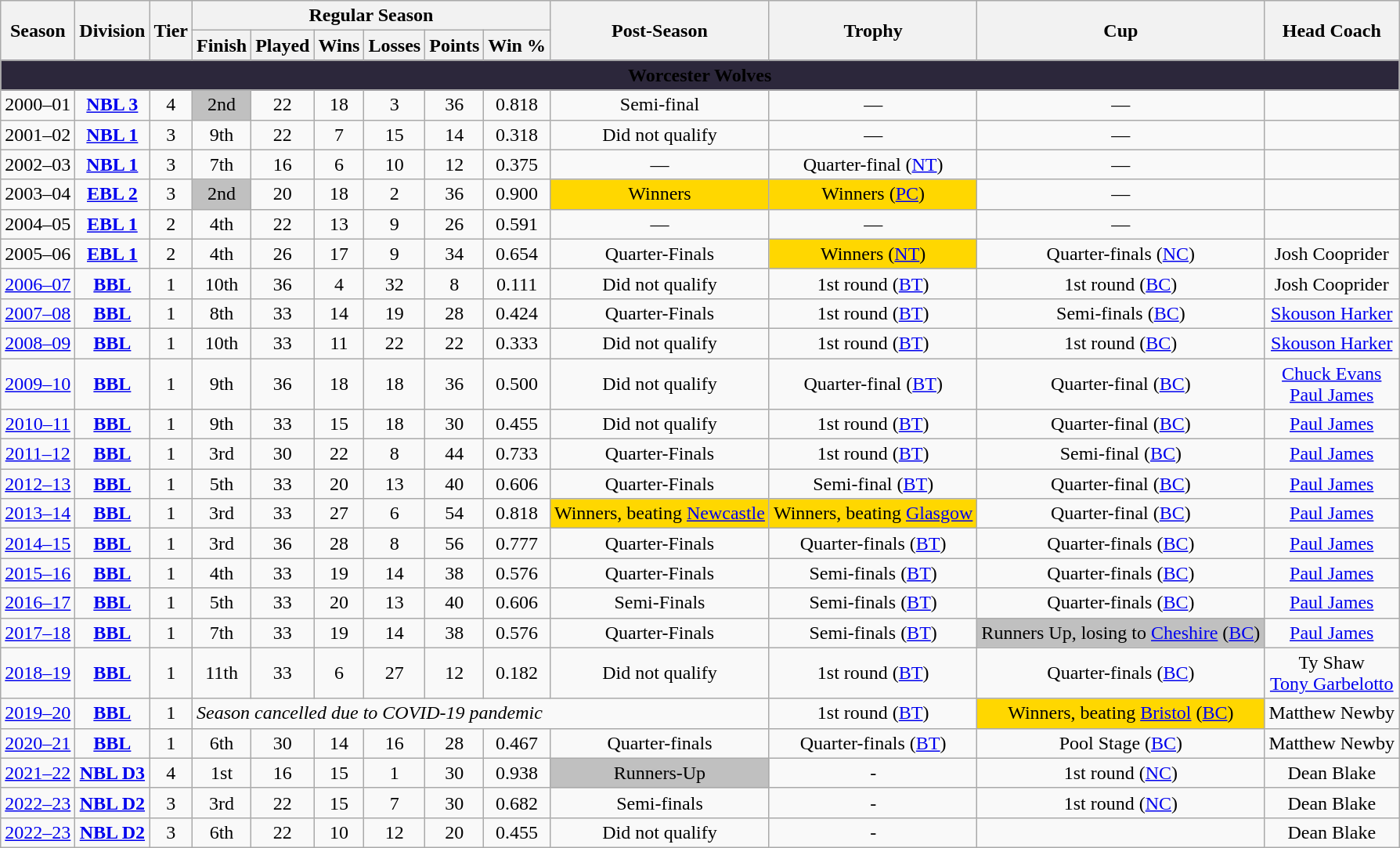<table class="wikitable" style="font-size:100%;">
<tr bgcolor="#efefef">
<th rowspan="2">Season</th>
<th rowspan="2">Division</th>
<th rowspan="2">Tier</th>
<th colspan="6">Regular Season</th>
<th rowspan="2">Post-Season</th>
<th rowspan="2">Trophy</th>
<th rowspan="2">Cup</th>
<th rowspan="2">Head Coach</th>
</tr>
<tr>
<th>Finish</th>
<th>Played</th>
<th>Wins</th>
<th>Losses</th>
<th>Points</th>
<th>Win %</th>
</tr>
<tr>
<td colspan="14" align=center bgcolor="#2C273B"><span><strong>Worcester Wolves</strong></span></td>
</tr>
<tr>
<td style="text-align:center;">2000–01</td>
<td style="text-align:center;"><strong><a href='#'>NBL 3</a></strong></td>
<td style="text-align:center;">4</td>
<td style="text-align:center;" bgcolor=silver>2nd</td>
<td style="text-align:center;">22</td>
<td style="text-align:center;">18</td>
<td style="text-align:center;">3</td>
<td style="text-align:center;">36</td>
<td style="text-align:center;">0.818</td>
<td style="text-align:center;">Semi-final</td>
<td style="text-align:center;">—</td>
<td style="text-align:center;">—</td>
<td style="text-align:center;"></td>
</tr>
<tr>
<td style="text-align:center;">2001–02</td>
<td style="text-align:center;"><strong><a href='#'>NBL 1</a></strong></td>
<td style="text-align:center;">3</td>
<td style="text-align:center;">9th</td>
<td style="text-align:center;">22</td>
<td style="text-align:center;">7</td>
<td style="text-align:center;">15</td>
<td style="text-align:center;">14</td>
<td style="text-align:center;">0.318</td>
<td style="text-align:center;">Did not qualify</td>
<td style="text-align:center;">—</td>
<td style="text-align:center;">—</td>
<td style="text-align:center;"></td>
</tr>
<tr>
<td style="text-align:center;">2002–03</td>
<td style="text-align:center;"><strong><a href='#'>NBL 1</a></strong></td>
<td style="text-align:center;">3</td>
<td style="text-align:center;">7th</td>
<td style="text-align:center;">16</td>
<td style="text-align:center;">6</td>
<td style="text-align:center;">10</td>
<td style="text-align:center;">12</td>
<td style="text-align:center;">0.375</td>
<td style="text-align:center;">—</td>
<td style="text-align:center;">Quarter-final (<a href='#'>NT</a>)</td>
<td style="text-align:center;">—</td>
<td style="text-align:center;"></td>
</tr>
<tr>
<td style="text-align:center;">2003–04</td>
<td style="text-align:center;"><strong><a href='#'>EBL 2</a></strong></td>
<td style="text-align:center;">3</td>
<td style="text-align:center;" bgcolor=silver>2nd</td>
<td style="text-align:center;">20</td>
<td style="text-align:center;">18</td>
<td style="text-align:center;">2</td>
<td style="text-align:center;">36</td>
<td style="text-align:center;">0.900</td>
<td style="text-align:center;" bgcolor=gold>Winners</td>
<td style="text-align:center;" bgcolor=gold>Winners (<a href='#'>PC</a>)</td>
<td style="text-align:center;">—</td>
<td style="text-align:center;"></td>
</tr>
<tr>
<td style="text-align:center;">2004–05</td>
<td style="text-align:center;"><strong><a href='#'>EBL 1</a></strong></td>
<td style="text-align:center;">2</td>
<td style="text-align:center;">4th</td>
<td style="text-align:center;">22</td>
<td style="text-align:center;">13</td>
<td style="text-align:center;">9</td>
<td style="text-align:center;">26</td>
<td style="text-align:center;">0.591</td>
<td style="text-align:center;">—</td>
<td style="text-align:center;">—</td>
<td style="text-align:center;">—</td>
<td style="text-align:center;"></td>
</tr>
<tr>
<td style="text-align:center;">2005–06</td>
<td style="text-align:center;"><strong><a href='#'>EBL 1</a></strong></td>
<td style="text-align:center;">2</td>
<td style="text-align:center;">4th</td>
<td style="text-align:center;">26</td>
<td style="text-align:center;">17</td>
<td style="text-align:center;">9</td>
<td style="text-align:center;">34</td>
<td style="text-align:center;">0.654</td>
<td style="text-align:center;">Quarter-Finals</td>
<td style="text-align:center;" bgcolor=gold>Winners (<a href='#'>NT</a>)</td>
<td style="text-align:center;">Quarter-finals (<a href='#'>NC</a>)</td>
<td style="text-align:center;">Josh Cooprider</td>
</tr>
<tr>
<td style="text-align:center;"><a href='#'>2006–07</a></td>
<td style="text-align:center;"><strong><a href='#'>BBL</a></strong></td>
<td style="text-align:center;">1</td>
<td style="text-align:center;">10th</td>
<td style="text-align:center;">36</td>
<td style="text-align:center;">4</td>
<td style="text-align:center;">32</td>
<td style="text-align:center;">8</td>
<td style="text-align:center;">0.111</td>
<td style="text-align:center;">Did not qualify</td>
<td style="text-align:center;">1st round (<a href='#'>BT</a>)</td>
<td style="text-align:center;">1st round (<a href='#'>BC</a>)</td>
<td style="text-align:center;">Josh Cooprider</td>
</tr>
<tr>
<td style="text-align:center;"><a href='#'>2007–08</a></td>
<td style="text-align:center;"><strong><a href='#'>BBL</a></strong></td>
<td style="text-align:center;">1</td>
<td style="text-align:center;">8th</td>
<td style="text-align:center;">33</td>
<td style="text-align:center;">14</td>
<td style="text-align:center;">19</td>
<td style="text-align:center;">28</td>
<td style="text-align:center;">0.424</td>
<td style="text-align:center;">Quarter-Finals</td>
<td style="text-align:center;">1st round (<a href='#'>BT</a>)</td>
<td style="text-align:center;">Semi-finals (<a href='#'>BC</a>)</td>
<td style="text-align:center;"><a href='#'>Skouson Harker</a></td>
</tr>
<tr>
<td style="text-align:center;"><a href='#'>2008–09</a></td>
<td style="text-align:center;"><strong><a href='#'>BBL</a></strong></td>
<td style="text-align:center;">1</td>
<td style="text-align:center;">10th</td>
<td style="text-align:center;">33</td>
<td style="text-align:center;">11</td>
<td style="text-align:center;">22</td>
<td style="text-align:center;">22</td>
<td style="text-align:center;">0.333</td>
<td style="text-align:center;">Did not qualify</td>
<td style="text-align:center;">1st round (<a href='#'>BT</a>)</td>
<td style="text-align:center;">1st round (<a href='#'>BC</a>)</td>
<td style="text-align:center;"><a href='#'>Skouson Harker</a></td>
</tr>
<tr>
<td style="text-align:center;"><a href='#'>2009–10</a></td>
<td style="text-align:center;"><strong><a href='#'>BBL</a></strong></td>
<td style="text-align:center;">1</td>
<td style="text-align:center;">9th</td>
<td style="text-align:center;">36</td>
<td style="text-align:center;">18</td>
<td style="text-align:center;">18</td>
<td style="text-align:center;">36</td>
<td style="text-align:center;">0.500</td>
<td style="text-align:center;">Did not qualify</td>
<td style="text-align:center;">Quarter-final (<a href='#'>BT</a>)</td>
<td style="text-align:center;">Quarter-final (<a href='#'>BC</a>)</td>
<td style="text-align:center;"><a href='#'>Chuck Evans</a> <br> <a href='#'>Paul James</a></td>
</tr>
<tr>
<td style="text-align:center;"><a href='#'>2010–11</a></td>
<td style="text-align:center;"><strong><a href='#'>BBL</a></strong></td>
<td style="text-align:center;">1</td>
<td style="text-align:center;">9th</td>
<td style="text-align:center;">33</td>
<td style="text-align:center;">15</td>
<td style="text-align:center;">18</td>
<td style="text-align:center;">30</td>
<td style="text-align:center;">0.455</td>
<td style="text-align:center;">Did not qualify</td>
<td style="text-align:center;">1st round (<a href='#'>BT</a>)</td>
<td style="text-align:center;">Quarter-final (<a href='#'>BC</a>)</td>
<td style="text-align:center;"><a href='#'>Paul James</a></td>
</tr>
<tr>
<td style="text-align:center;"><a href='#'>2011–12</a></td>
<td style="text-align:center;"><strong><a href='#'>BBL</a></strong></td>
<td style="text-align:center;">1</td>
<td style="text-align:center;">3rd</td>
<td style="text-align:center;">30</td>
<td style="text-align:center;">22</td>
<td style="text-align:center;">8</td>
<td style="text-align:center;">44</td>
<td style="text-align:center;">0.733</td>
<td style="text-align:center;">Quarter-Finals</td>
<td style="text-align:center;">1st round (<a href='#'>BT</a>)</td>
<td style="text-align:center;">Semi-final (<a href='#'>BC</a>)</td>
<td style="text-align:center;"><a href='#'>Paul James</a></td>
</tr>
<tr>
<td style="text-align:center;"><a href='#'>2012–13</a></td>
<td style="text-align:center;"><strong><a href='#'>BBL</a></strong></td>
<td style="text-align:center;">1</td>
<td style="text-align:center;">5th</td>
<td style="text-align:center;">33</td>
<td style="text-align:center;">20</td>
<td style="text-align:center;">13</td>
<td style="text-align:center;">40</td>
<td style="text-align:center;">0.606</td>
<td style="text-align:center;">Quarter-Finals</td>
<td style="text-align:center;">Semi-final (<a href='#'>BT</a>)</td>
<td style="text-align:center;">Quarter-final (<a href='#'>BC</a>)</td>
<td style="text-align:center;"><a href='#'>Paul James</a></td>
</tr>
<tr>
<td style="text-align:center;"><a href='#'>2013–14</a></td>
<td style="text-align:center;"><strong><a href='#'>BBL</a></strong></td>
<td style="text-align:center;">1</td>
<td style="text-align:center;">3rd</td>
<td style="text-align:center;">33</td>
<td style="text-align:center;">27</td>
<td style="text-align:center;">6</td>
<td style="text-align:center;">54</td>
<td style="text-align:center;">0.818</td>
<td style="text-align:center;" bgcolor=gold>Winners, beating <a href='#'>Newcastle</a></td>
<td style="text-align:center;" bgcolor=gold>Winners, beating <a href='#'>Glasgow</a></td>
<td style="text-align:center;">Quarter-final (<a href='#'>BC</a>)</td>
<td style="text-align:center;"><a href='#'>Paul James</a></td>
</tr>
<tr>
<td style="text-align:center;"><a href='#'>2014–15</a></td>
<td style="text-align:center;"><strong><a href='#'>BBL</a></strong></td>
<td style="text-align:center;">1</td>
<td style="text-align:center;">3rd</td>
<td style="text-align:center;">36</td>
<td style="text-align:center;">28</td>
<td style="text-align:center;">8</td>
<td style="text-align:center;">56</td>
<td style="text-align:center;">0.777</td>
<td style="text-align:center;">Quarter-Finals</td>
<td style="text-align:center;">Quarter-finals (<a href='#'>BT</a>)</td>
<td style="text-align:center;">Quarter-finals (<a href='#'>BC</a>)</td>
<td style="text-align:center;"><a href='#'>Paul James</a></td>
</tr>
<tr>
<td style="text-align:center;"><a href='#'>2015–16</a></td>
<td style="text-align:center;"><strong><a href='#'>BBL</a></strong></td>
<td style="text-align:center;">1</td>
<td style="text-align:center;">4th</td>
<td style="text-align:center;">33</td>
<td style="text-align:center;">19</td>
<td style="text-align:center;">14</td>
<td style="text-align:center;">38</td>
<td style="text-align:center;">0.576</td>
<td style="text-align:center;">Quarter-Finals</td>
<td style="text-align:center;">Semi-finals (<a href='#'>BT</a>)</td>
<td style="text-align:center;">Quarter-finals (<a href='#'>BC</a>)</td>
<td style="text-align:center;"><a href='#'>Paul James</a></td>
</tr>
<tr>
<td style="text-align:center;"><a href='#'>2016–17</a></td>
<td style="text-align:center;"><strong><a href='#'>BBL</a></strong></td>
<td style="text-align:center;">1</td>
<td style="text-align:center;">5th</td>
<td style="text-align:center;">33</td>
<td style="text-align:center;">20</td>
<td style="text-align:center;">13</td>
<td style="text-align:center;">40</td>
<td style="text-align:center;">0.606</td>
<td style="text-align:center;">Semi-Finals</td>
<td style="text-align:center;">Semi-finals (<a href='#'>BT</a>)</td>
<td style="text-align:center;">Quarter-finals (<a href='#'>BC</a>)</td>
<td style="text-align:center;"><a href='#'>Paul James</a></td>
</tr>
<tr>
<td style="text-align:center;"><a href='#'>2017–18</a></td>
<td style="text-align:center;"><strong><a href='#'>BBL</a></strong></td>
<td style="text-align:center;">1</td>
<td style="text-align:center;">7th</td>
<td style="text-align:center;">33</td>
<td style="text-align:center;">19</td>
<td style="text-align:center;">14</td>
<td style="text-align:center;">38</td>
<td style="text-align:center;">0.576</td>
<td style="text-align:center;">Quarter-Finals</td>
<td style="text-align:center;">Semi-finals (<a href='#'>BT</a>)</td>
<td style="text-align:center;" bgcolor=silver>Runners Up, losing to <a href='#'>Cheshire</a> (<a href='#'>BC</a>)</td>
<td style="text-align:center;"><a href='#'>Paul James</a></td>
</tr>
<tr>
<td style="text-align:center;"><a href='#'>2018–19</a></td>
<td style="text-align:center;"><strong><a href='#'>BBL</a></strong></td>
<td style="text-align:center;">1</td>
<td style="text-align:center;">11th</td>
<td style="text-align:center;">33</td>
<td style="text-align:center;">6</td>
<td style="text-align:center;">27</td>
<td style="text-align:center;">12</td>
<td style="text-align:center;">0.182</td>
<td style="text-align:center;">Did not qualify</td>
<td style="text-align:center;">1st round (<a href='#'>BT</a>)</td>
<td style="text-align:center;">Quarter-finals (<a href='#'>BC</a>)</td>
<td style="text-align:center;">Ty Shaw <br> <a href='#'>Tony Garbelotto</a></td>
</tr>
<tr>
<td style="text-align:center;"><a href='#'>2019–20</a></td>
<td style="text-align:center;"><strong><a href='#'>BBL</a></strong></td>
<td style="text-align:center;">1</td>
<td colspan=7><em>Season cancelled due to COVID-19 pandemic</em></td>
<td style="text-align:center;">1st round (<a href='#'>BT</a>)</td>
<td style="text-align:center;"bgcolor=gold>Winners, beating <a href='#'>Bristol</a> (<a href='#'>BC</a>)</td>
<td style="text-align:center;">Matthew Newby</td>
</tr>
<tr>
<td style="text-align:center;"><a href='#'>2020–21</a></td>
<td style="text-align:center;"><strong><a href='#'>BBL</a></strong></td>
<td style="text-align:center;">1</td>
<td style="text-align:center;">6th</td>
<td style="text-align:center;">30</td>
<td style="text-align:center;">14</td>
<td style="text-align:center;">16</td>
<td style="text-align:center;">28</td>
<td style="text-align:center;">0.467</td>
<td style="text-align:center;">Quarter-finals</td>
<td style="text-align:center;">Quarter-finals (<a href='#'>BT</a>)</td>
<td style="text-align:center;">Pool Stage (<a href='#'>BC</a>)</td>
<td style="text-align:center;">Matthew Newby</td>
</tr>
<tr>
<td style="text-align:center;"><a href='#'>2021–22</a></td>
<td style="text-align:center;"><strong><a href='#'>NBL D3</a></strong></td>
<td style="text-align:center;">4</td>
<td style="text-align:center;">1st</td>
<td style="text-align:center;">16</td>
<td style="text-align:center;">15</td>
<td style="text-align:center;">1</td>
<td style="text-align:center;">30</td>
<td style="text-align:center;">0.938</td>
<td style="text-align:center;"bgcolor=silver>Runners-Up</td>
<td style="text-align:center;">-</td>
<td style="text-align:center;">1st round (<a href='#'>NC</a>)</td>
<td style="text-align:center;">Dean Blake</td>
</tr>
<tr>
<td style="text-align:center;"><a href='#'>2022–23</a></td>
<td style="text-align:center;"><strong><a href='#'>NBL D2</a></strong></td>
<td style="text-align:center;">3</td>
<td style="text-align:center;">3rd</td>
<td style="text-align:center;">22</td>
<td style="text-align:center;">15</td>
<td style="text-align:center;">7</td>
<td style="text-align:center;">30</td>
<td style="text-align:center;">0.682</td>
<td style="text-align:center;">Semi-finals</td>
<td style="text-align:center;">-</td>
<td style="text-align:center;">1st round (<a href='#'>NC</a>)</td>
<td style="text-align:center;">Dean Blake</td>
</tr>
<tr>
<td style="text-align:center;"><a href='#'>2022–23</a></td>
<td style="text-align:center;"><strong><a href='#'>NBL D2</a></strong></td>
<td style="text-align:center;">3</td>
<td style="text-align:center;">6th</td>
<td style="text-align:center;">22</td>
<td style="text-align:center;">10</td>
<td style="text-align:center;">12</td>
<td style="text-align:center;">20</td>
<td style="text-align:center;">0.455</td>
<td style="text-align:center;">Did not qualify</td>
<td style="text-align:center;">-</td>
<td style="text-align:center;"></td>
<td style="text-align:center;">Dean Blake</td>
</tr>
</table>
